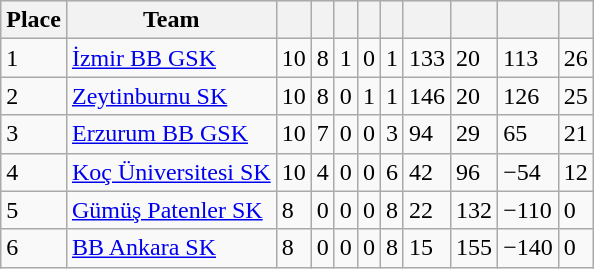<table class="wikitable">
<tr style="text-align:center; background:#f0f0f0;">
<th>Place</th>
<th>Team</th>
<th></th>
<th></th>
<th></th>
<th></th>
<th></th>
<th></th>
<th></th>
<th></th>
<th></th>
</tr>
<tr>
<td>1</td>
<td><a href='#'>İzmir BB GSK</a></td>
<td>10</td>
<td>8</td>
<td>1</td>
<td>0</td>
<td>1</td>
<td>133</td>
<td>20</td>
<td>113</td>
<td>26</td>
</tr>
<tr>
<td>2</td>
<td><a href='#'>Zeytinburnu SK</a></td>
<td>10</td>
<td>8</td>
<td>0</td>
<td>1</td>
<td>1</td>
<td>146</td>
<td>20</td>
<td>126</td>
<td>25</td>
</tr>
<tr>
<td>3</td>
<td><a href='#'>Erzurum BB GSK</a></td>
<td>10</td>
<td>7</td>
<td>0</td>
<td>0</td>
<td>3</td>
<td>94</td>
<td>29</td>
<td>65</td>
<td>21</td>
</tr>
<tr>
<td>4</td>
<td><a href='#'>Koç Üniversitesi SK</a></td>
<td>10</td>
<td>4</td>
<td>0</td>
<td>0</td>
<td>6</td>
<td>42</td>
<td>96</td>
<td>−54</td>
<td>12</td>
</tr>
<tr>
<td>5</td>
<td><a href='#'>Gümüş Patenler SK</a></td>
<td>8</td>
<td>0</td>
<td>0</td>
<td>0</td>
<td>8</td>
<td>22</td>
<td>132</td>
<td>−110</td>
<td>0</td>
</tr>
<tr>
<td>6</td>
<td><a href='#'>BB Ankara SK</a></td>
<td>8</td>
<td>0</td>
<td>0</td>
<td>0</td>
<td>8</td>
<td>15</td>
<td>155</td>
<td>−140</td>
<td>0</td>
</tr>
</table>
